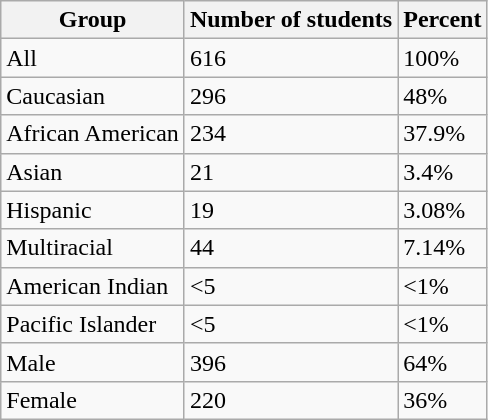<table class="wikitable">
<tr>
<th>Group</th>
<th>Number of students</th>
<th>Percent</th>
</tr>
<tr>
<td>All</td>
<td>616</td>
<td>100%</td>
</tr>
<tr>
<td>Caucasian</td>
<td>296</td>
<td>48%</td>
</tr>
<tr>
<td>African American</td>
<td>234</td>
<td>37.9%</td>
</tr>
<tr>
<td>Asian</td>
<td>21</td>
<td>3.4%</td>
</tr>
<tr>
<td>Hispanic</td>
<td>19</td>
<td>3.08%</td>
</tr>
<tr>
<td>Multiracial</td>
<td>44</td>
<td>7.14%</td>
</tr>
<tr>
<td>American Indian</td>
<td><5</td>
<td><1%</td>
</tr>
<tr>
<td>Pacific Islander</td>
<td><5</td>
<td><1%</td>
</tr>
<tr>
<td>Male</td>
<td>396</td>
<td>64%</td>
</tr>
<tr>
<td>Female</td>
<td>220</td>
<td>36%</td>
</tr>
</table>
